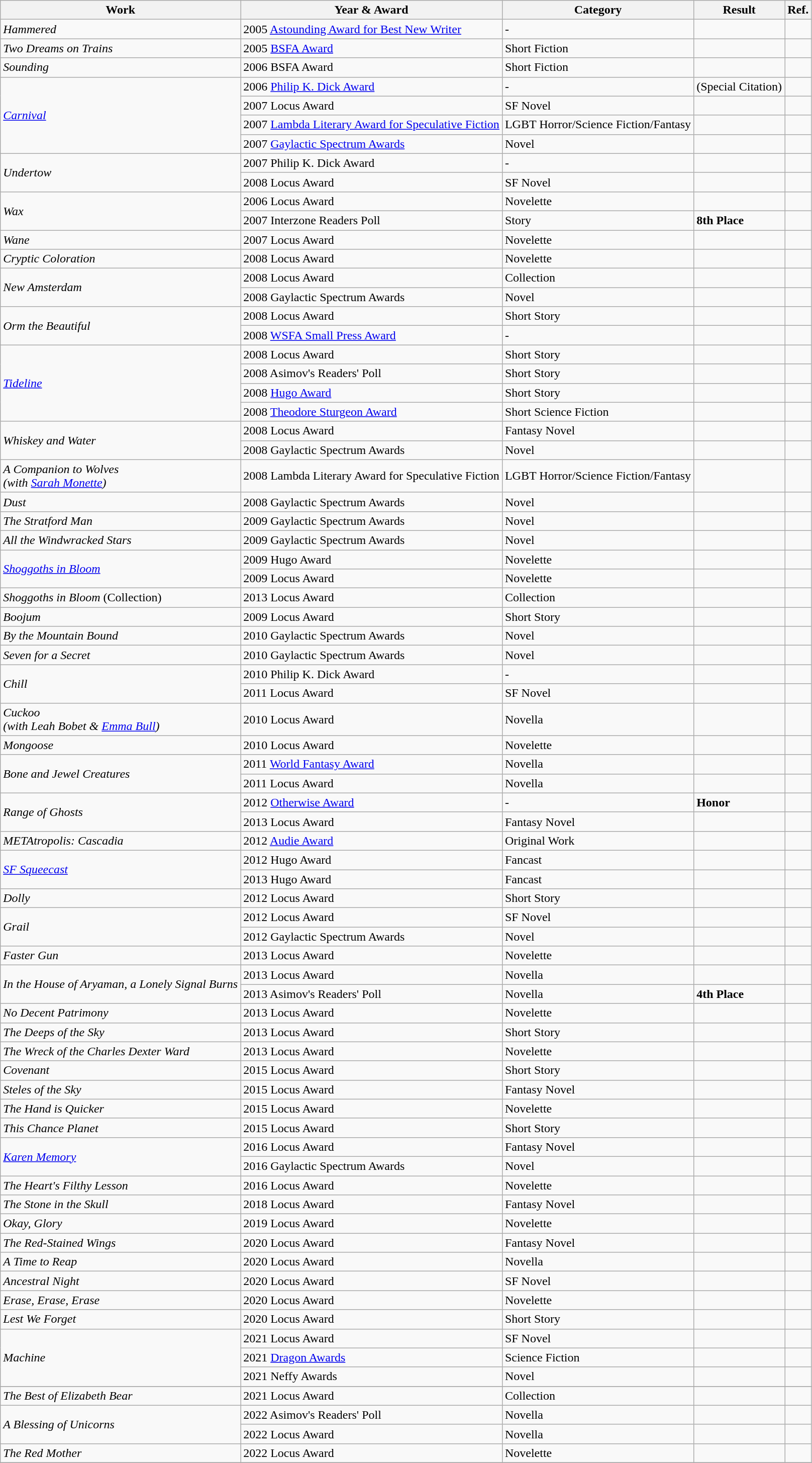<table class="wikitable">
<tr>
<th>Work</th>
<th>Year & Award</th>
<th>Category</th>
<th>Result</th>
<th>Ref.</th>
</tr>
<tr>
<td rowspan="1"><em>Hammered</em></td>
<td>2005 <a href='#'>Astounding Award for Best New Writer</a></td>
<td>-</td>
<td></td>
<td></td>
</tr>
<tr>
<td rowspan="1"><em>Two Dreams on Trains</em></td>
<td>2005 <a href='#'>BSFA Award</a></td>
<td>Short Fiction</td>
<td></td>
<td></td>
</tr>
<tr>
<td rowspan="1"><em>Sounding</em></td>
<td>2006 BSFA Award</td>
<td>Short Fiction</td>
<td></td>
<td></td>
</tr>
<tr>
<td rowspan="4"><em><a href='#'>Carnival</a></em></td>
<td>2006 <a href='#'>Philip K. Dick Award</a></td>
<td>-</td>
<td> (Special Citation)</td>
<td></td>
</tr>
<tr>
<td>2007 Locus Award</td>
<td>SF Novel</td>
<td></td>
<td></td>
</tr>
<tr>
<td>2007 <a href='#'>Lambda Literary Award for Speculative Fiction</a></td>
<td>LGBT Horror/Science Fiction/Fantasy</td>
<td></td>
<td></td>
</tr>
<tr>
<td>2007 <a href='#'>Gaylactic Spectrum Awards</a></td>
<td>Novel</td>
<td></td>
<td></td>
</tr>
<tr>
<td rowspan="2"><em>Undertow</em></td>
<td>2007 Philip K. Dick Award</td>
<td>-</td>
<td></td>
<td></td>
</tr>
<tr>
<td>2008 Locus Award</td>
<td>SF Novel</td>
<td></td>
<td></td>
</tr>
<tr>
<td rowspan="2"><em>Wax</em></td>
<td>2006 Locus Award</td>
<td>Novelette</td>
<td></td>
<td></td>
</tr>
<tr>
<td>2007 Interzone Readers Poll</td>
<td>Story</td>
<td><strong>8th Place</strong></td>
<td></td>
</tr>
<tr>
<td rowspan="1"><em>Wane</em></td>
<td>2007 Locus Award</td>
<td>Novelette</td>
<td></td>
<td></td>
</tr>
<tr>
<td rowspan="1"><em>Cryptic Coloration</em></td>
<td>2008 Locus Award</td>
<td>Novelette</td>
<td></td>
<td></td>
</tr>
<tr>
<td rowspan="2"><em>New Amsterdam</em></td>
<td>2008 Locus Award</td>
<td>Collection</td>
<td></td>
<td></td>
</tr>
<tr>
<td>2008 Gaylactic Spectrum Awards</td>
<td>Novel</td>
<td></td>
<td></td>
</tr>
<tr>
<td rowspan="2"><em>Orm the Beautiful</em></td>
<td>2008 Locus Award</td>
<td>Short Story</td>
<td></td>
<td></td>
</tr>
<tr>
<td>2008 <a href='#'>WSFA Small Press Award</a></td>
<td>-</td>
<td></td>
<td></td>
</tr>
<tr>
<td rowspan="4"><em><a href='#'>Tideline</a></em></td>
<td>2008 Locus Award</td>
<td>Short Story</td>
<td></td>
<td></td>
</tr>
<tr>
<td>2008 Asimov's Readers' Poll</td>
<td>Short Story</td>
<td></td>
<td></td>
</tr>
<tr>
<td>2008 <a href='#'>Hugo Award</a></td>
<td>Short Story</td>
<td></td>
<td></td>
</tr>
<tr>
<td>2008 <a href='#'>Theodore Sturgeon Award</a></td>
<td>Short Science Fiction</td>
<td></td>
<td></td>
</tr>
<tr>
<td rowspan="2"><em>Whiskey and Water</em></td>
<td>2008 Locus Award</td>
<td>Fantasy Novel</td>
<td></td>
<td></td>
</tr>
<tr>
<td>2008 Gaylactic Spectrum Awards</td>
<td>Novel</td>
<td></td>
<td></td>
</tr>
<tr>
<td rowspan="1"><em>A Companion to Wolves</em><br><em>(with <a href='#'>Sarah Monette</a>)</em></td>
<td>2008 Lambda Literary Award for Speculative Fiction</td>
<td>LGBT Horror/Science Fiction/Fantasy</td>
<td></td>
<td></td>
</tr>
<tr>
<td rowspan="1"><em>Dust</em></td>
<td>2008 Gaylactic Spectrum Awards</td>
<td>Novel</td>
<td></td>
<td></td>
</tr>
<tr>
<td rowspan="1"><em>The Stratford Man</em></td>
<td>2009 Gaylactic Spectrum Awards</td>
<td>Novel</td>
<td></td>
<td></td>
</tr>
<tr>
<td rowspan="1"><em>All the Windwracked Stars</em></td>
<td>2009 Gaylactic Spectrum Awards</td>
<td>Novel</td>
<td></td>
<td></td>
</tr>
<tr>
<td rowspan="2"><em><a href='#'>Shoggoths in Bloom</a></em></td>
<td>2009 Hugo Award</td>
<td>Novelette</td>
<td></td>
<td></td>
</tr>
<tr>
<td>2009 Locus Award</td>
<td>Novelette</td>
<td></td>
<td></td>
</tr>
<tr>
<td rowspan="1"><em>Shoggoths in Bloom</em> (Collection)</td>
<td>2013 Locus Award</td>
<td>Collection</td>
<td></td>
<td></td>
</tr>
<tr>
<td rowspan="1"><em>Boojum</em></td>
<td>2009 Locus Award</td>
<td>Short Story</td>
<td></td>
<td></td>
</tr>
<tr>
<td rowspan="1"><em>By the Mountain Bound</em></td>
<td>2010 Gaylactic Spectrum Awards</td>
<td>Novel</td>
<td></td>
<td></td>
</tr>
<tr>
<td rowspan="1"><em>Seven for a Secret</em></td>
<td>2010 Gaylactic Spectrum Awards</td>
<td>Novel</td>
<td></td>
<td></td>
</tr>
<tr>
<td rowspan="2"><em>Chill</em></td>
<td>2010 Philip K. Dick Award</td>
<td>-</td>
<td></td>
<td></td>
</tr>
<tr>
<td>2011 Locus Award</td>
<td>SF Novel</td>
<td></td>
<td></td>
</tr>
<tr>
<td rowspan="1"><em>Cuckoo</em><br><em>(with Leah Bobet & <a href='#'>Emma Bull</a>)</em></td>
<td>2010 Locus Award</td>
<td>Novella</td>
<td></td>
<td></td>
</tr>
<tr>
<td rowspan="1"><em>Mongoose</em></td>
<td>2010 Locus Award</td>
<td>Novelette</td>
<td></td>
<td></td>
</tr>
<tr>
<td rowspan="2"><em>Bone and Jewel Creatures</em></td>
<td>2011 <a href='#'>World Fantasy Award</a></td>
<td>Novella</td>
<td></td>
<td></td>
</tr>
<tr>
<td>2011 Locus Award</td>
<td>Novella</td>
<td></td>
<td></td>
</tr>
<tr>
<td rowspan="2"><em>Range of Ghosts</em></td>
<td>2012 <a href='#'>Otherwise Award</a></td>
<td>-</td>
<td><strong>Honor</strong></td>
<td></td>
</tr>
<tr>
<td>2013 Locus Award</td>
<td>Fantasy Novel</td>
<td></td>
<td></td>
</tr>
<tr>
<td rowspan="1"><em>METAtropolis: Cascadia</em></td>
<td>2012 <a href='#'>Audie Award</a></td>
<td>Original Work</td>
<td></td>
<td></td>
</tr>
<tr>
<td rowspan="2"><em><a href='#'>SF Squeecast</a></em></td>
<td>2012 Hugo Award</td>
<td>Fancast</td>
<td></td>
<td></td>
</tr>
<tr>
<td>2013 Hugo Award</td>
<td>Fancast</td>
<td></td>
<td></td>
</tr>
<tr>
<td rowspan="1"><em>Dolly</em></td>
<td>2012 Locus Award</td>
<td>Short Story</td>
<td></td>
<td></td>
</tr>
<tr>
<td rowspan="2"><em>Grail</em></td>
<td>2012 Locus Award</td>
<td>SF Novel</td>
<td></td>
<td></td>
</tr>
<tr>
<td>2012 Gaylactic Spectrum Awards</td>
<td>Novel</td>
<td></td>
<td></td>
</tr>
<tr>
<td rowspan="1"><em>Faster Gun</em></td>
<td>2013 Locus Award</td>
<td>Novelette</td>
<td></td>
<td></td>
</tr>
<tr>
<td rowspan="2"><em>In the House of Aryaman, a Lonely Signal Burns</em></td>
<td>2013 Locus Award</td>
<td>Novella</td>
<td></td>
<td></td>
</tr>
<tr>
<td>2013 Asimov's Readers' Poll</td>
<td>Novella</td>
<td><strong>4th Place</strong></td>
<td></td>
</tr>
<tr>
<td rowspan="1"><em>No Decent Patrimony</em></td>
<td>2013 Locus Award</td>
<td>Novelette</td>
<td></td>
<td></td>
</tr>
<tr>
<td rowspan="1"><em>The Deeps of the Sky</em></td>
<td>2013 Locus Award</td>
<td>Short Story</td>
<td></td>
<td></td>
</tr>
<tr>
<td rowspan="1"><em>The Wreck of the Charles Dexter Ward</em></td>
<td>2013 Locus Award</td>
<td>Novelette</td>
<td></td>
<td></td>
</tr>
<tr>
<td rowspan="1"><em>Covenant</em></td>
<td>2015 Locus Award</td>
<td>Short Story</td>
<td></td>
<td></td>
</tr>
<tr>
<td rowspan="1"><em>Steles of the Sky</em></td>
<td>2015 Locus Award</td>
<td>Fantasy Novel</td>
<td></td>
<td></td>
</tr>
<tr>
<td rowspan="1"><em>The Hand is Quicker</em></td>
<td>2015 Locus Award</td>
<td>Novelette</td>
<td></td>
<td></td>
</tr>
<tr>
<td rowspan="1"><em>This Chance Planet</em></td>
<td>2015 Locus Award</td>
<td>Short Story</td>
<td></td>
<td></td>
</tr>
<tr>
<td rowspan="2"><em><a href='#'>Karen Memory</a></em></td>
<td>2016 Locus Award</td>
<td>Fantasy Novel</td>
<td></td>
<td></td>
</tr>
<tr>
<td>2016 Gaylactic Spectrum Awards</td>
<td>Novel</td>
<td></td>
<td></td>
</tr>
<tr>
<td rowspan="1"><em>The Heart's Filthy Lesson</em></td>
<td>2016 Locus Award</td>
<td>Novelette</td>
<td></td>
<td></td>
</tr>
<tr>
<td rowspan="1"><em>The Stone in the Skull</em></td>
<td>2018 Locus Award</td>
<td>Fantasy Novel</td>
<td></td>
<td></td>
</tr>
<tr>
<td rowspan="1"><em>Okay, Glory</em></td>
<td>2019 Locus Award</td>
<td>Novelette</td>
<td></td>
<td></td>
</tr>
<tr>
<td rowspan="1"><em>The Red-Stained Wings</em></td>
<td>2020 Locus Award</td>
<td>Fantasy Novel</td>
<td></td>
<td></td>
</tr>
<tr>
<td rowspan="1"><em>A Time to Reap</em></td>
<td>2020 Locus Award</td>
<td>Novella</td>
<td></td>
<td></td>
</tr>
<tr>
<td rowspan="1"><em>Ancestral Night</em></td>
<td>2020 Locus Award</td>
<td>SF Novel</td>
<td></td>
<td></td>
</tr>
<tr>
<td rowspan="1"><em>Erase, Erase, Erase</em></td>
<td>2020 Locus Award</td>
<td>Novelette</td>
<td></td>
<td></td>
</tr>
<tr>
<td rowspan="1"><em>Lest We Forget</em></td>
<td>2020 Locus Award</td>
<td>Short Story</td>
<td></td>
<td></td>
</tr>
<tr>
<td rowspan="3"><em>Machine</em></td>
<td>2021 Locus Award</td>
<td>SF Novel</td>
<td></td>
<td></td>
</tr>
<tr>
<td>2021 <a href='#'>Dragon Awards</a></td>
<td>Science Fiction</td>
<td></td>
<td></td>
</tr>
<tr>
<td>2021 Neffy Awards</td>
<td>Novel</td>
<td></td>
<td></td>
</tr>
<tr>
</tr>
<tr>
<td rowspan="1"><em>The Best of Elizabeth Bear</em></td>
<td>2021 Locus Award</td>
<td>Collection</td>
<td></td>
<td></td>
</tr>
<tr>
<td rowspan="2"><em>A Blessing of Unicorns</em></td>
<td>2022 Asimov's Readers' Poll</td>
<td>Novella</td>
<td></td>
<td></td>
</tr>
<tr>
<td>2022 Locus Award</td>
<td>Novella</td>
<td></td>
<td></td>
</tr>
<tr>
<td rowspan="1"><em>The Red Mother</em></td>
<td>2022 Locus Award</td>
<td>Novelette</td>
<td></td>
<td></td>
</tr>
<tr>
</tr>
</table>
